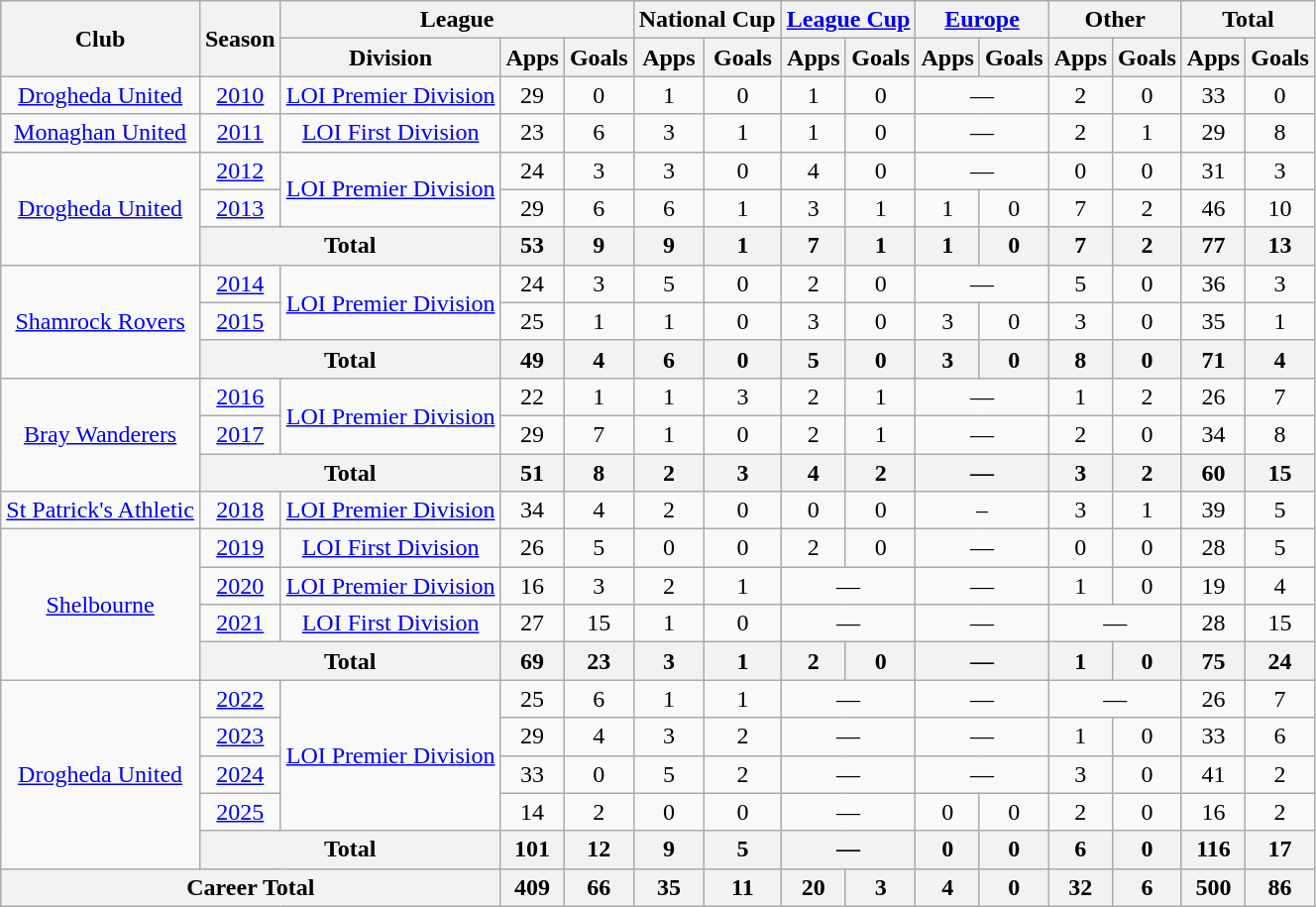<table class=wikitable style="text-align: center">
<tr>
<th rowspan=2>Club</th>
<th rowspan=2>Season</th>
<th colspan=3>League</th>
<th colspan=2>National Cup</th>
<th colspan=2><a href='#'>League Cup</a></th>
<th colspan=2><a href='#'>Europe</a></th>
<th colspan=2>Other</th>
<th colspan=2>Total</th>
</tr>
<tr>
<th>Division</th>
<th>Apps</th>
<th>Goals</th>
<th>Apps</th>
<th>Goals</th>
<th>Apps</th>
<th>Goals</th>
<th>Apps</th>
<th>Goals</th>
<th>Apps</th>
<th>Goals</th>
<th>Apps</th>
<th>Goals</th>
</tr>
<tr>
<td><a href='#'>Drogheda United</a></td>
<td><a href='#'>2010</a></td>
<td><a href='#'>LOI Premier Division</a></td>
<td>29</td>
<td>0</td>
<td>1</td>
<td>0</td>
<td>1</td>
<td>0</td>
<td colspan="2">—</td>
<td>2</td>
<td>0</td>
<td>33</td>
<td>0</td>
</tr>
<tr>
<td><a href='#'>Monaghan United</a></td>
<td><a href='#'>2011</a></td>
<td><a href='#'>LOI First Division</a></td>
<td>23</td>
<td>6</td>
<td>3</td>
<td>1</td>
<td>1</td>
<td>0</td>
<td colspan="2">—</td>
<td>2</td>
<td>1</td>
<td>29</td>
<td>8</td>
</tr>
<tr>
<td rowspan="3"><a href='#'>Drogheda United</a></td>
<td><a href='#'>2012</a></td>
<td rowspan="2"><a href='#'>LOI Premier Division</a></td>
<td>24</td>
<td>3</td>
<td>3</td>
<td>0</td>
<td>4</td>
<td>0</td>
<td colspan="2">—</td>
<td>0</td>
<td>0</td>
<td>31</td>
<td>3</td>
</tr>
<tr>
<td><a href='#'>2013</a></td>
<td>29</td>
<td>6</td>
<td>6</td>
<td>1</td>
<td>3</td>
<td>1</td>
<td>1</td>
<td>0</td>
<td>7</td>
<td>2</td>
<td>46</td>
<td>10</td>
</tr>
<tr>
<th colspan="2">Total</th>
<th>53</th>
<th>9</th>
<th>9</th>
<th>1</th>
<th>7</th>
<th>1</th>
<th>1</th>
<th>0</th>
<th>7</th>
<th>2</th>
<th>77</th>
<th>13</th>
</tr>
<tr>
<td rowspan="3"><a href='#'>Shamrock Rovers</a></td>
<td><a href='#'>2014</a></td>
<td rowspan="2"><a href='#'>LOI Premier Division</a></td>
<td>24</td>
<td>3</td>
<td>5</td>
<td>0</td>
<td>2</td>
<td>0</td>
<td colspan="2">—</td>
<td>5</td>
<td>0</td>
<td>36</td>
<td>3</td>
</tr>
<tr>
<td><a href='#'>2015</a></td>
<td>25</td>
<td>1</td>
<td>1</td>
<td>0</td>
<td>3</td>
<td>0</td>
<td>3</td>
<td>0</td>
<td>3</td>
<td>0</td>
<td>35</td>
<td>1</td>
</tr>
<tr>
<th colspan="2">Total</th>
<th>49</th>
<th>4</th>
<th>6</th>
<th>0</th>
<th>5</th>
<th>0</th>
<th>3</th>
<th>0</th>
<th>8</th>
<th>0</th>
<th>71</th>
<th>4</th>
</tr>
<tr>
<td rowspan="3"><a href='#'>Bray Wanderers</a></td>
<td><a href='#'>2016</a></td>
<td rowspan="2"><a href='#'>LOI Premier Division</a></td>
<td>22</td>
<td>1</td>
<td>1</td>
<td>3</td>
<td>2</td>
<td>1</td>
<td colspan="2">—</td>
<td>1</td>
<td>2</td>
<td>26</td>
<td>7</td>
</tr>
<tr>
<td><a href='#'>2017</a></td>
<td>29</td>
<td>7</td>
<td>1</td>
<td>0</td>
<td>2</td>
<td>1</td>
<td colspan="2">—</td>
<td>2</td>
<td>0</td>
<td>34</td>
<td>8</td>
</tr>
<tr>
<th colspan="2">Total</th>
<th>51</th>
<th>8</th>
<th>2</th>
<th>3</th>
<th>4</th>
<th>2</th>
<th colspan="2">—</th>
<th>3</th>
<th>2</th>
<th>60</th>
<th>15</th>
</tr>
<tr>
<td><a href='#'>St Patrick's Athletic</a></td>
<td><a href='#'>2018</a></td>
<td><a href='#'>LOI Premier Division</a></td>
<td>34</td>
<td>4</td>
<td>2</td>
<td>0</td>
<td>0</td>
<td>0</td>
<td colspan="2">–</td>
<td>3</td>
<td>1</td>
<td>39</td>
<td>5</td>
</tr>
<tr>
<td rowspan="4"><a href='#'>Shelbourne</a></td>
<td><a href='#'>2019</a></td>
<td><a href='#'>LOI First Division</a></td>
<td>26</td>
<td>5</td>
<td>0</td>
<td>0</td>
<td>2</td>
<td>0</td>
<td colspan="2">—</td>
<td>0</td>
<td>0</td>
<td>28</td>
<td>5</td>
</tr>
<tr>
<td><a href='#'>2020</a></td>
<td><a href='#'>LOI Premier Division</a></td>
<td>16</td>
<td>3</td>
<td>2</td>
<td>1</td>
<td colspan="2">—</td>
<td colspan="2">—</td>
<td>1</td>
<td>0</td>
<td>19</td>
<td>4</td>
</tr>
<tr>
<td><a href='#'>2021</a></td>
<td><a href='#'>LOI First Division</a></td>
<td>27</td>
<td>15</td>
<td>1</td>
<td>0</td>
<td colspan="2">—</td>
<td colspan="2">—</td>
<td colspan="2">—</td>
<td>28</td>
<td>15</td>
</tr>
<tr>
<th colspan="2">Total</th>
<th>69</th>
<th>23</th>
<th>3</th>
<th>1</th>
<th>2</th>
<th>0</th>
<th colspan="2">—</th>
<th>1</th>
<th>0</th>
<th>75</th>
<th>24</th>
</tr>
<tr>
<td rowspan="5"><a href='#'>Drogheda United</a></td>
<td><a href='#'>2022</a></td>
<td rowspan="4"><a href='#'>LOI Premier Division</a></td>
<td>25</td>
<td>6</td>
<td>1</td>
<td>1</td>
<td colspan="2">—</td>
<td colspan="2">—</td>
<td colspan="2">—</td>
<td>26</td>
<td>7</td>
</tr>
<tr>
<td><a href='#'>2023</a></td>
<td>29</td>
<td>4</td>
<td>3</td>
<td>2</td>
<td colspan="2">—</td>
<td colspan="2">—</td>
<td>1</td>
<td>0</td>
<td>33</td>
<td>6</td>
</tr>
<tr>
<td><a href='#'>2024</a></td>
<td>33</td>
<td>0</td>
<td>5</td>
<td>2</td>
<td colspan="2">—</td>
<td colspan="2">—</td>
<td>3</td>
<td>0</td>
<td>41</td>
<td>2</td>
</tr>
<tr>
<td><a href='#'>2025</a></td>
<td>14</td>
<td>2</td>
<td>0</td>
<td>0</td>
<td colspan="2">—</td>
<td>0</td>
<td>0</td>
<td>2</td>
<td>0</td>
<td>16</td>
<td>2</td>
</tr>
<tr>
<th colspan="2">Total</th>
<th>101</th>
<th>12</th>
<th>9</th>
<th>5</th>
<th colspan="2">—</th>
<th>0</th>
<th>0</th>
<th>6</th>
<th>0</th>
<th>116</th>
<th>17</th>
</tr>
<tr>
<th colspan="3">Career Total</th>
<th>409</th>
<th>66</th>
<th>35</th>
<th>11</th>
<th>20</th>
<th>3</th>
<th>4</th>
<th>0</th>
<th>32</th>
<th>6</th>
<th>500</th>
<th>86</th>
</tr>
</table>
